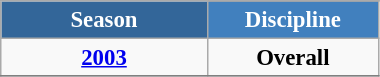<table class="wikitable" style="font-size:95%; text-align:center; border:grey solid 1px; border-collapse:collapse;" width="20%">
<tr style="background-color:#369; color:white;">
<td rowspan="2" colspan="1" width="10%"><strong>Season</strong></td>
</tr>
<tr style="background-color:#4180be; color:white;">
<td width="5%"><strong>Discipline</strong></td>
</tr>
<tr>
<td><strong><a href='#'>2003</a></strong></td>
<td><strong>Overall</strong></td>
</tr>
<tr>
</tr>
</table>
